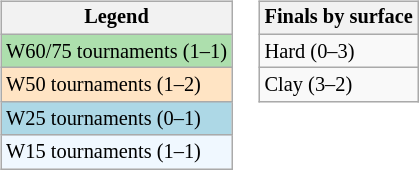<table>
<tr valign=top>
<td><br><table class="wikitable" style="font-size:85%">
<tr>
<th>Legend</th>
</tr>
<tr style=background:#addfad;>
<td>W60/75 tournaments (1–1)</td>
</tr>
<tr style="background:#ffe4c4;">
<td>W50 tournaments (1–2)</td>
</tr>
<tr style=background:lightblue;>
<td>W25 tournaments (0–1)</td>
</tr>
<tr style=background:#f0f8ff;>
<td>W15 tournaments (1–1)</td>
</tr>
</table>
</td>
<td><br><table class=wikitable style=font-size:85%>
<tr>
<th>Finals by surface</th>
</tr>
<tr>
<td>Hard (0–3)</td>
</tr>
<tr>
<td>Clay (3–2)</td>
</tr>
</table>
</td>
</tr>
</table>
